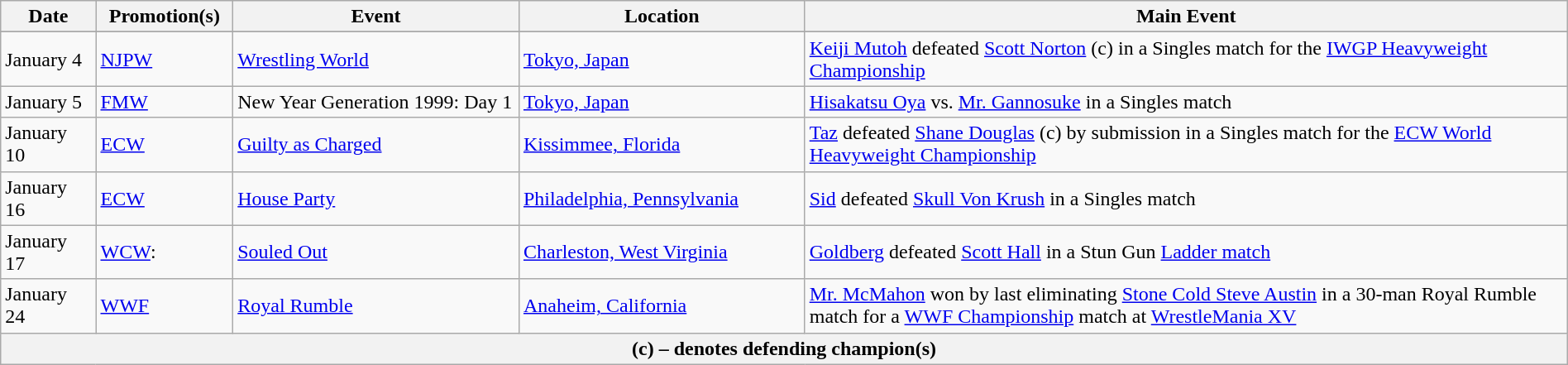<table class="wikitable" style="width:100%;">
<tr>
<th width="5%">Date</th>
<th width="5%">Promotion(s)</th>
<th style="width:15%;">Event</th>
<th style="width:15%;">Location</th>
<th style="width:40%;">Main Event</th>
</tr>
<tr style="width:20%;" |Notes>
</tr>
<tr>
<td>January 4</td>
<td><a href='#'>NJPW</a></td>
<td><a href='#'>Wrestling World</a></td>
<td><a href='#'>Tokyo, Japan</a></td>
<td><a href='#'>Keiji Mutoh</a> defeated <a href='#'>Scott Norton</a> (c) in a Singles match for the <a href='#'>IWGP Heavyweight Championship</a></td>
</tr>
<tr>
<td>January 5</td>
<td><a href='#'>FMW</a></td>
<td>New Year Generation 1999: Day 1</td>
<td><a href='#'>Tokyo, Japan</a></td>
<td><a href='#'>Hisakatsu Oya</a> vs. <a href='#'>Mr. Gannosuke</a> in a Singles match</td>
</tr>
<tr>
<td>January 10</td>
<td><a href='#'>ECW</a></td>
<td><a href='#'>Guilty as Charged</a></td>
<td><a href='#'>Kissimmee, Florida</a></td>
<td><a href='#'>Taz</a> defeated <a href='#'>Shane Douglas</a> (c) by submission in a Singles match for the <a href='#'>ECW World Heavyweight Championship</a></td>
</tr>
<tr>
<td>January 16</td>
<td><a href='#'>ECW</a></td>
<td><a href='#'>House Party</a></td>
<td><a href='#'>Philadelphia, Pennsylvania</a></td>
<td><a href='#'>Sid</a> defeated <a href='#'>Skull Von Krush</a> in a Singles match</td>
</tr>
<tr>
<td>January 17</td>
<td><a href='#'>WCW</a>:<br></td>
<td><a href='#'>Souled Out</a></td>
<td><a href='#'>Charleston, West Virginia</a></td>
<td><a href='#'>Goldberg</a> defeated <a href='#'>Scott Hall</a> in a Stun Gun <a href='#'>Ladder match</a></td>
</tr>
<tr>
<td>January 24</td>
<td><a href='#'>WWF</a></td>
<td><a href='#'>Royal Rumble</a></td>
<td><a href='#'>Anaheim, California</a></td>
<td><a href='#'>Mr. McMahon</a> won by last eliminating <a href='#'>Stone Cold Steve Austin</a> in a 30-man Royal Rumble match for a <a href='#'>WWF Championship</a> match at <a href='#'>WrestleMania XV</a></td>
</tr>
<tr>
<th colspan="6">(c) – denotes defending champion(s)</th>
</tr>
</table>
